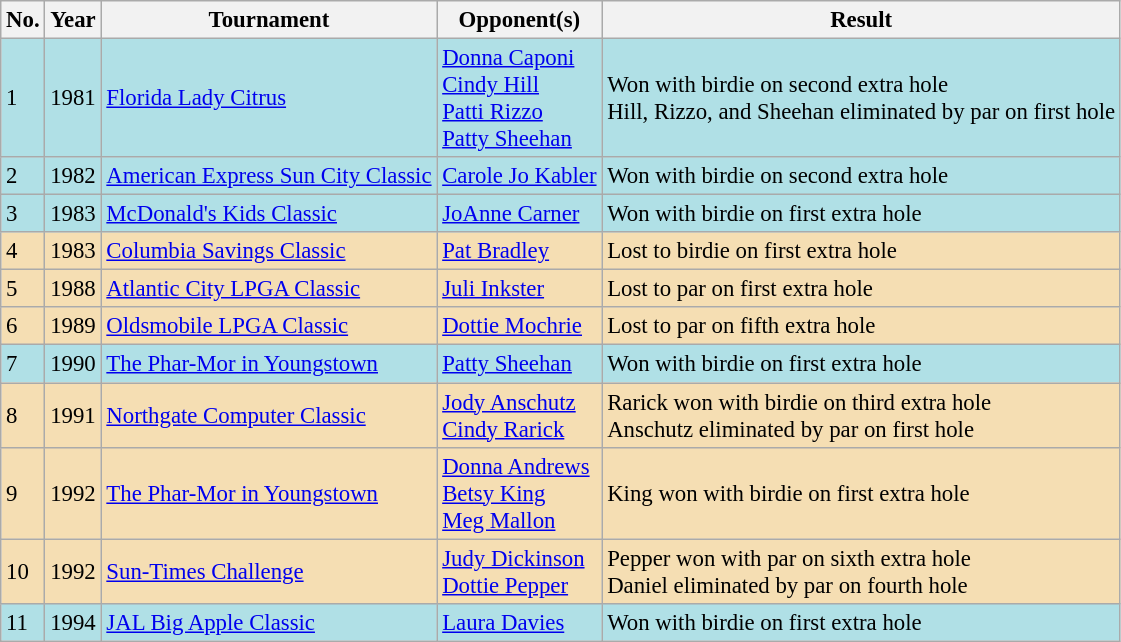<table class="wikitable" style="font-size:95%;">
<tr>
<th>No.</th>
<th>Year</th>
<th>Tournament</th>
<th>Opponent(s)</th>
<th>Result</th>
</tr>
<tr style="background:#B0E0E6;">
<td>1</td>
<td>1981</td>
<td><a href='#'>Florida Lady Citrus</a></td>
<td> <a href='#'>Donna Caponi</a><br> <a href='#'>Cindy Hill</a><br> <a href='#'>Patti Rizzo</a><br> <a href='#'>Patty Sheehan</a></td>
<td>Won with birdie on second extra hole<br>Hill, Rizzo, and Sheehan eliminated by par on first hole</td>
</tr>
<tr style="background:#B0E0E6;">
<td>2</td>
<td>1982</td>
<td><a href='#'>American Express Sun City Classic</a></td>
<td> <a href='#'>Carole Jo Kabler</a></td>
<td>Won with birdie on second extra hole</td>
</tr>
<tr style="background:#B0E0E6;">
<td>3</td>
<td>1983</td>
<td><a href='#'>McDonald's Kids Classic</a></td>
<td> <a href='#'>JoAnne Carner</a></td>
<td>Won with birdie on first extra hole</td>
</tr>
<tr style="background:#F5DEB3;">
<td>4</td>
<td>1983</td>
<td><a href='#'>Columbia Savings Classic</a></td>
<td> <a href='#'>Pat Bradley</a></td>
<td>Lost to birdie on first extra hole</td>
</tr>
<tr style="background:#F5DEB3;">
<td>5</td>
<td>1988</td>
<td><a href='#'>Atlantic City LPGA Classic</a></td>
<td> <a href='#'>Juli Inkster</a></td>
<td>Lost to par on first extra hole</td>
</tr>
<tr style="background:#F5DEB3;">
<td>6</td>
<td>1989</td>
<td><a href='#'>Oldsmobile LPGA Classic</a></td>
<td> <a href='#'>Dottie Mochrie</a></td>
<td>Lost to par on fifth  extra hole</td>
</tr>
<tr style="background:#B0E0E6;">
<td>7</td>
<td>1990</td>
<td><a href='#'>The Phar-Mor in Youngstown</a></td>
<td> <a href='#'>Patty Sheehan</a></td>
<td>Won with birdie on first extra hole</td>
</tr>
<tr style="background:#F5DEB3;">
<td>8</td>
<td>1991</td>
<td><a href='#'>Northgate Computer Classic</a></td>
<td> <a href='#'>Jody Anschutz</a><br> <a href='#'>Cindy Rarick</a></td>
<td>Rarick won with birdie on third extra hole<br>Anschutz eliminated by par on first hole</td>
</tr>
<tr style="background:#F5DEB3;">
<td>9</td>
<td>1992</td>
<td><a href='#'>The Phar-Mor in Youngstown</a></td>
<td> <a href='#'>Donna Andrews</a><br> <a href='#'>Betsy King</a><br> <a href='#'>Meg Mallon</a></td>
<td>King won with birdie on first extra hole</td>
</tr>
<tr style="background:#F5DEB3;">
<td>10</td>
<td>1992</td>
<td><a href='#'>Sun-Times Challenge</a></td>
<td> <a href='#'>Judy Dickinson</a><br> <a href='#'>Dottie Pepper</a></td>
<td>Pepper won with par on sixth extra hole<br>Daniel eliminated by par on fourth hole</td>
</tr>
<tr style="background:#B0E0E6;">
<td>11</td>
<td>1994</td>
<td><a href='#'>JAL Big Apple Classic</a></td>
<td> <a href='#'>Laura Davies</a></td>
<td>Won with birdie on first extra hole</td>
</tr>
</table>
